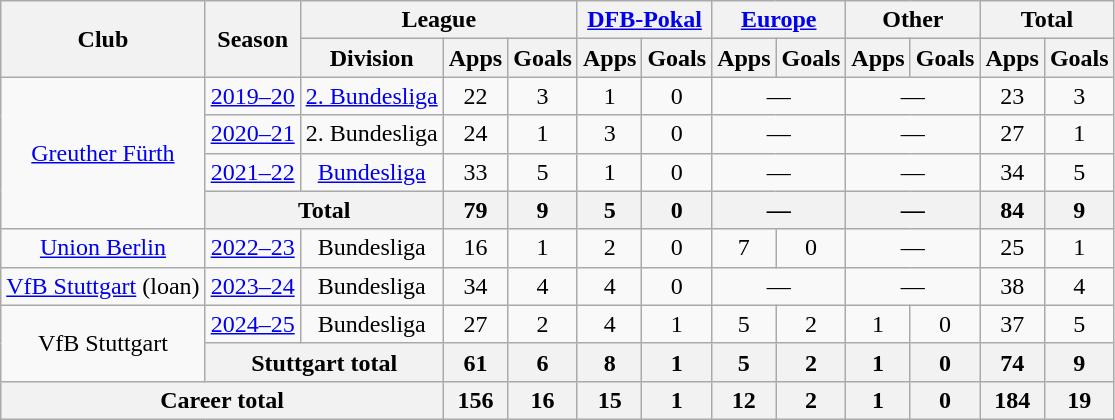<table class="wikitable" style="text-align:center">
<tr>
<th rowspan="2">Club</th>
<th rowspan="2">Season</th>
<th colspan="3">League</th>
<th colspan="2"><a href='#'>DFB-Pokal</a></th>
<th colspan="2"><a href='#'>Europe</a></th>
<th colspan="2">Other</th>
<th colspan="2">Total</th>
</tr>
<tr>
<th>Division</th>
<th>Apps</th>
<th>Goals</th>
<th>Apps</th>
<th>Goals</th>
<th>Apps</th>
<th>Goals</th>
<th>Apps</th>
<th>Goals</th>
<th>Apps</th>
<th>Goals</th>
</tr>
<tr>
<td rowspan="4"><a href='#'>Greuther Fürth</a></td>
<td><a href='#'>2019–20</a></td>
<td><a href='#'>2. Bundesliga</a></td>
<td>22</td>
<td>3</td>
<td>1</td>
<td>0</td>
<td colspan="2">—</td>
<td colspan="2">—</td>
<td>23</td>
<td>3</td>
</tr>
<tr>
<td><a href='#'>2020–21</a></td>
<td>2. Bundesliga</td>
<td>24</td>
<td>1</td>
<td>3</td>
<td>0</td>
<td colspan="2">—</td>
<td colspan="2">—</td>
<td>27</td>
<td>1</td>
</tr>
<tr>
<td><a href='#'>2021–22</a></td>
<td><a href='#'>Bundesliga</a></td>
<td>33</td>
<td>5</td>
<td>1</td>
<td>0</td>
<td colspan="2">—</td>
<td colspan="2">—</td>
<td>34</td>
<td>5</td>
</tr>
<tr>
<th colspan="2">Total</th>
<th>79</th>
<th>9</th>
<th>5</th>
<th>0</th>
<th colspan="2">—</th>
<th colspan="2">—</th>
<th>84</th>
<th>9</th>
</tr>
<tr>
<td><a href='#'>Union Berlin</a></td>
<td><a href='#'>2022–23</a></td>
<td>Bundesliga</td>
<td>16</td>
<td>1</td>
<td>2</td>
<td>0</td>
<td>7</td>
<td>0</td>
<td colspan="2">—</td>
<td>25</td>
<td>1</td>
</tr>
<tr>
<td><a href='#'>VfB Stuttgart</a> (loan)</td>
<td><a href='#'>2023–24</a></td>
<td>Bundesliga</td>
<td>34</td>
<td>4</td>
<td>4</td>
<td>0</td>
<td colspan="2">—</td>
<td colspan="2">—</td>
<td>38</td>
<td>4</td>
</tr>
<tr>
<td rowspan="2">VfB Stuttgart</td>
<td><a href='#'>2024–25</a></td>
<td>Bundesliga</td>
<td>27</td>
<td>2</td>
<td>4</td>
<td>1</td>
<td>5</td>
<td>2</td>
<td>1</td>
<td>0</td>
<td>37</td>
<td>5</td>
</tr>
<tr>
<th colspan="2">Stuttgart total</th>
<th>61</th>
<th>6</th>
<th>8</th>
<th>1</th>
<th>5</th>
<th>2</th>
<th>1</th>
<th>0</th>
<th>74</th>
<th>9</th>
</tr>
<tr>
<th colspan="3">Career total</th>
<th>156</th>
<th>16</th>
<th>15</th>
<th>1</th>
<th>12</th>
<th>2</th>
<th>1</th>
<th>0</th>
<th>184</th>
<th>19</th>
</tr>
</table>
